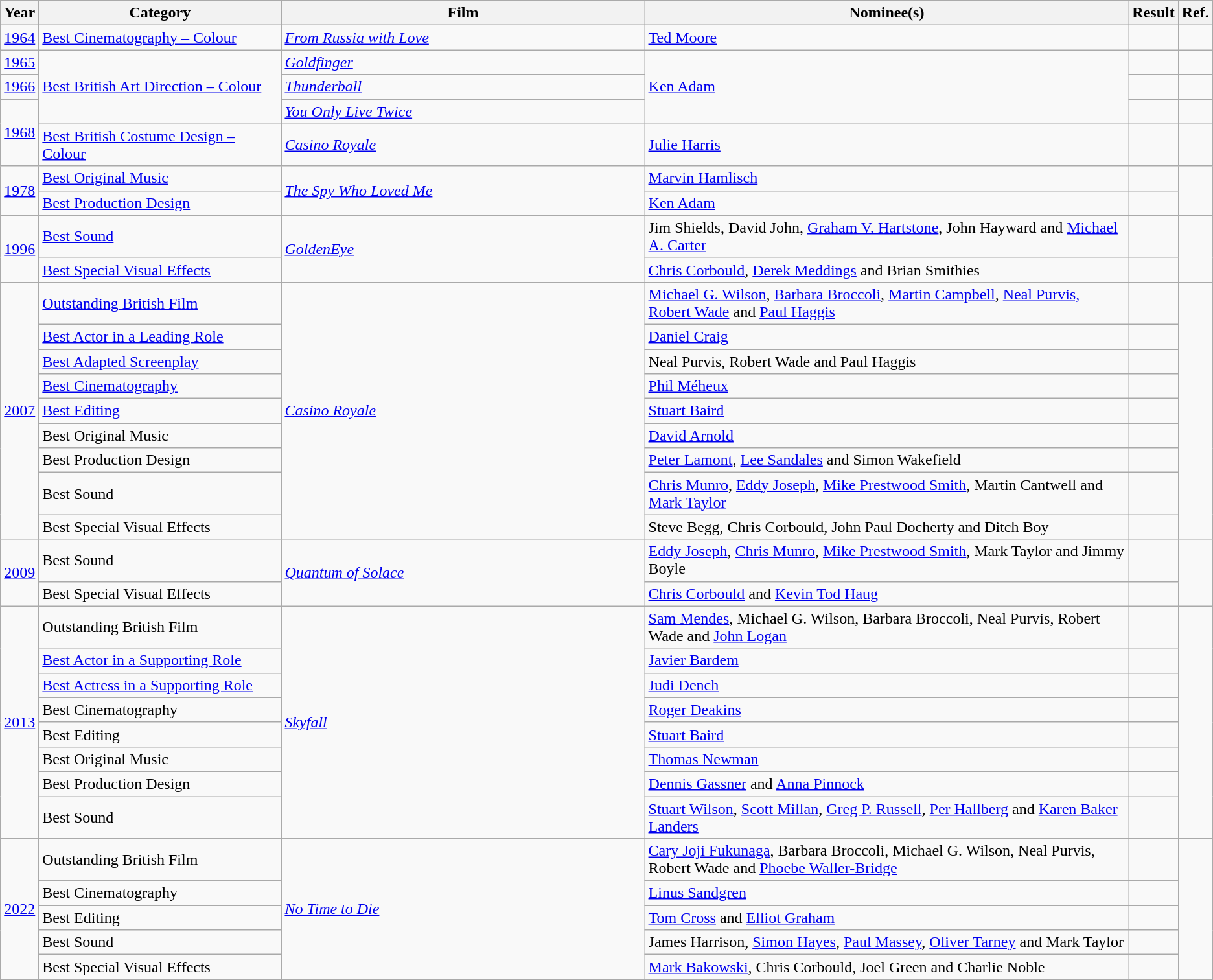<table class="wikitable">
<tr>
<th style="width: 1%;">Year</th>
<th style="width: 20%;">Category</th>
<th style="width: 30%;">Film</th>
<th>Nominee(s)</th>
<th style="width: 4%;">Result</th>
<th style="width: 1%;">Ref.</th>
</tr>
<tr>
<td><a href='#'>1964</a></td>
<td><a href='#'>Best Cinematography – Colour</a></td>
<td><em><a href='#'>From Russia with Love</a></em></td>
<td><a href='#'>Ted Moore</a></td>
<td></td>
<td></td>
</tr>
<tr>
<td><a href='#'>1965</a></td>
<td rowspan="3"><a href='#'>Best British Art Direction – Colour</a></td>
<td><a href='#'><em>Goldfinger</em></a></td>
<td rowspan="3"><a href='#'>Ken Adam</a></td>
<td></td>
<td></td>
</tr>
<tr>
<td><a href='#'>1966</a></td>
<td><em><a href='#'>Thunderball</a></em></td>
<td></td>
<td></td>
</tr>
<tr>
<td rowspan="2"><a href='#'>1968</a></td>
<td><em><a href='#'>You Only Live Twice</a></em></td>
<td></td>
<td></td>
</tr>
<tr>
<td><a href='#'>Best British Costume Design – Colour</a></td>
<td><em><a href='#'>Casino Royale</a></em></td>
<td><a href='#'>Julie Harris</a></td>
<td></td>
<td></td>
</tr>
<tr>
<td rowspan="2"><a href='#'>1978</a></td>
<td><a href='#'>Best Original Music</a></td>
<td rowspan="2"><em><a href='#'>The Spy Who Loved Me</a></em></td>
<td><a href='#'>Marvin Hamlisch</a></td>
<td></td>
<td rowspan="2"></td>
</tr>
<tr>
<td><a href='#'>Best Production Design</a></td>
<td><a href='#'>Ken Adam</a></td>
<td></td>
</tr>
<tr>
<td rowspan="2"><a href='#'>1996</a></td>
<td><a href='#'>Best Sound</a></td>
<td rowspan="2"><em><a href='#'>GoldenEye</a></em></td>
<td>Jim Shields, David John, <a href='#'>Graham V. Hartstone</a>, John Hayward and <a href='#'>Michael A. Carter</a></td>
<td></td>
<td rowspan="2"></td>
</tr>
<tr>
<td><a href='#'>Best Special Visual Effects</a></td>
<td><a href='#'>Chris Corbould</a>, <a href='#'>Derek Meddings</a> and Brian Smithies</td>
<td></td>
</tr>
<tr>
<td rowspan="9"><a href='#'>2007</a></td>
<td><a href='#'>Outstanding British Film</a></td>
<td rowspan="9"><em><a href='#'>Casino Royale</a></em></td>
<td><a href='#'>Michael G. Wilson</a>, <a href='#'>Barbara Broccoli</a>, <a href='#'>Martin Campbell</a>, <a href='#'>Neal Purvis, Robert Wade</a> and <a href='#'>Paul Haggis</a></td>
<td></td>
<td rowspan="9"></td>
</tr>
<tr>
<td><a href='#'>Best Actor in a Leading Role</a></td>
<td><a href='#'>Daniel Craig</a></td>
<td></td>
</tr>
<tr>
<td><a href='#'>Best Adapted Screenplay</a></td>
<td>Neal Purvis, Robert Wade and Paul Haggis</td>
<td></td>
</tr>
<tr>
<td><a href='#'>Best Cinematography</a></td>
<td><a href='#'>Phil Méheux</a></td>
<td></td>
</tr>
<tr>
<td><a href='#'>Best Editing</a></td>
<td><a href='#'>Stuart Baird</a></td>
<td></td>
</tr>
<tr>
<td>Best Original Music</td>
<td><a href='#'>David Arnold</a></td>
<td></td>
</tr>
<tr>
<td>Best Production Design</td>
<td><a href='#'>Peter Lamont</a>, <a href='#'>Lee Sandales</a> and Simon Wakefield</td>
<td></td>
</tr>
<tr>
<td>Best Sound</td>
<td><a href='#'>Chris Munro</a>, <a href='#'>Eddy Joseph</a>, <a href='#'>Mike Prestwood Smith</a>, Martin Cantwell and <a href='#'>Mark Taylor</a></td>
<td></td>
</tr>
<tr>
<td>Best Special Visual Effects</td>
<td>Steve Begg, Chris Corbould, John Paul Docherty and Ditch Boy</td>
<td></td>
</tr>
<tr>
<td rowspan="2"><a href='#'>2009</a></td>
<td>Best Sound</td>
<td rowspan="2"><em><a href='#'>Quantum of Solace</a></em></td>
<td><a href='#'>Eddy Joseph</a>, <a href='#'>Chris Munro</a>, <a href='#'>Mike Prestwood Smith</a>, Mark Taylor and Jimmy Boyle</td>
<td></td>
<td rowspan="2"></td>
</tr>
<tr>
<td>Best Special Visual Effects</td>
<td><a href='#'>Chris Corbould</a> and <a href='#'>Kevin Tod Haug</a></td>
<td></td>
</tr>
<tr>
<td rowspan="8"><a href='#'>2013</a></td>
<td>Outstanding British Film</td>
<td rowspan="8"><em><a href='#'>Skyfall</a></em></td>
<td><a href='#'>Sam Mendes</a>, Michael G. Wilson, Barbara Broccoli, Neal Purvis, Robert Wade and <a href='#'>John Logan</a></td>
<td></td>
<td rowspan="8"></td>
</tr>
<tr>
<td><a href='#'>Best Actor in a Supporting Role</a></td>
<td><a href='#'>Javier Bardem</a></td>
<td></td>
</tr>
<tr>
<td><a href='#'>Best Actress in a Supporting Role</a></td>
<td><a href='#'>Judi Dench</a></td>
<td></td>
</tr>
<tr>
<td>Best Cinematography</td>
<td><a href='#'>Roger Deakins</a></td>
<td></td>
</tr>
<tr>
<td>Best Editing</td>
<td><a href='#'>Stuart Baird</a></td>
<td></td>
</tr>
<tr>
<td>Best Original Music</td>
<td><a href='#'>Thomas Newman</a></td>
<td></td>
</tr>
<tr>
<td>Best Production Design</td>
<td><a href='#'>Dennis Gassner</a> and <a href='#'>Anna Pinnock</a></td>
<td></td>
</tr>
<tr>
<td>Best Sound</td>
<td><a href='#'>Stuart Wilson</a>, <a href='#'>Scott Millan</a>, <a href='#'>Greg P. Russell</a>, <a href='#'>Per Hallberg</a> and <a href='#'>Karen Baker Landers</a></td>
<td></td>
</tr>
<tr>
<td rowspan="5"><a href='#'>2022</a></td>
<td>Outstanding British Film</td>
<td rowspan="5"><em><a href='#'>No Time to Die</a></em></td>
<td><a href='#'>Cary Joji Fukunaga</a>, Barbara Broccoli, Michael G. Wilson, Neal Purvis, Robert Wade and <a href='#'>Phoebe Waller-Bridge</a></td>
<td></td>
<td rowspan="5"></td>
</tr>
<tr>
<td>Best Cinematography</td>
<td><a href='#'>Linus Sandgren</a></td>
<td></td>
</tr>
<tr>
<td>Best Editing</td>
<td><a href='#'>Tom Cross</a> and <a href='#'>Elliot Graham</a></td>
<td></td>
</tr>
<tr>
<td>Best Sound</td>
<td>James Harrison, <a href='#'>Simon Hayes</a>, <a href='#'>Paul Massey</a>, <a href='#'>Oliver Tarney</a> and Mark Taylor</td>
<td></td>
</tr>
<tr>
<td>Best Special Visual Effects</td>
<td><a href='#'>Mark Bakowski</a>, Chris Corbould, Joel Green and Charlie Noble</td>
<td></td>
</tr>
</table>
